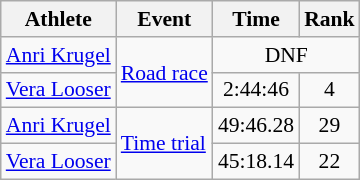<table class=wikitable style="font-size:90%;">
<tr>
<th>Athlete</th>
<th>Event</th>
<th>Time</th>
<th>Rank</th>
</tr>
<tr align=center>
<td align=left><a href='#'>Anri Krugel</a></td>
<td align=left rowspan=2><a href='#'>Road race</a></td>
<td colspan=2>DNF</td>
</tr>
<tr align=center>
<td align=left><a href='#'>Vera Looser</a></td>
<td>2:44:46</td>
<td>4</td>
</tr>
<tr align=center>
<td align=left><a href='#'>Anri Krugel</a></td>
<td align=left rowspan=2><a href='#'>Time trial</a></td>
<td>49:46.28</td>
<td>29</td>
</tr>
<tr align=center>
<td align=left><a href='#'>Vera Looser</a></td>
<td>45:18.14</td>
<td>22</td>
</tr>
</table>
